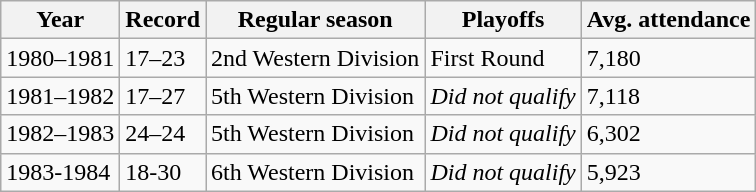<table class="wikitable">
<tr>
<th>Year</th>
<th>Record</th>
<th>Regular season</th>
<th>Playoffs</th>
<th>Avg. attendance</th>
</tr>
<tr>
<td>1980–1981</td>
<td>17–23</td>
<td>2nd Western Division</td>
<td>First Round</td>
<td>7,180</td>
</tr>
<tr>
<td>1981–1982</td>
<td>17–27</td>
<td>5th Western Division</td>
<td><em>Did not qualify</em></td>
<td>7,118</td>
</tr>
<tr>
<td>1982–1983</td>
<td>24–24</td>
<td>5th Western Division</td>
<td><em>Did not qualify</em></td>
<td>6,302</td>
</tr>
<tr>
<td>1983-1984</td>
<td>18-30</td>
<td>6th Western Division</td>
<td><em>Did not qualify</em></td>
<td>5,923</td>
</tr>
</table>
